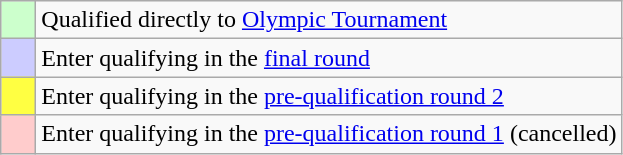<table class="wikitable">
<tr>
<td style="background: #ccffcc;"></td>
<td>Qualified directly to <a href='#'>Olympic Tournament</a></td>
</tr>
<tr>
<td style="background: #ccccff;">    </td>
<td>Enter qualifying in the <a href='#'>final round</a></td>
</tr>
<tr>
<td style="background: #ffff42;">    </td>
<td>Enter qualifying in the <a href='#'>pre-qualification round 2</a></td>
</tr>
<tr>
<td style="background: #ffcccc;">    </td>
<td>Enter qualifying in the <a href='#'>pre-qualification round 1</a> (cancelled)</td>
</tr>
</table>
